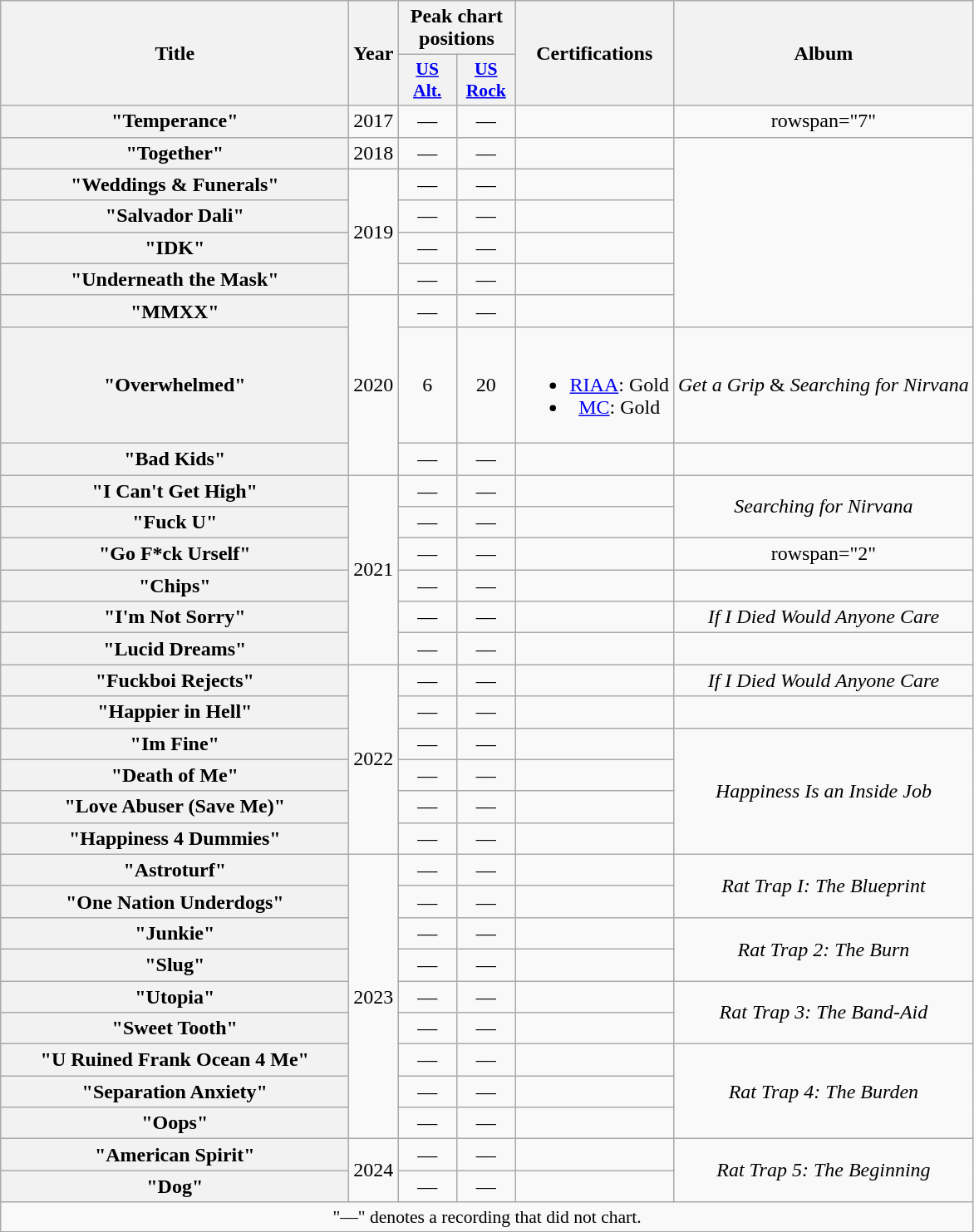<table class="wikitable plainrowheaders" style="text-align:center;">
<tr>
<th scope="col" rowspan="2" style="width:17em;">Title</th>
<th scope="col" rowspan="2">Year</th>
<th scope="col" colspan="2">Peak chart positions</th>
<th scope="col" rowspan="2">Certifications</th>
<th scope="col" rowspan="2">Album</th>
</tr>
<tr>
<th scope="col" style="width:2.8em;font-size:90%;"><a href='#'>US<br>Alt.</a><br></th>
<th scope="col" style="width:2.8em;font-size:90%;"><a href='#'>US<br>Rock</a><br></th>
</tr>
<tr>
<th scope="row">"Temperance"</th>
<td>2017</td>
<td>—</td>
<td>—</td>
<td></td>
<td>rowspan="7" </td>
</tr>
<tr>
<th scope="row">"Together"</th>
<td>2018</td>
<td>—</td>
<td>—</td>
<td></td>
</tr>
<tr>
<th scope="row">"Weddings & Funerals"</th>
<td rowspan="4">2019</td>
<td>—</td>
<td>—</td>
<td></td>
</tr>
<tr>
<th scope="row">"Salvador Dali"<br></th>
<td>—</td>
<td>—</td>
<td></td>
</tr>
<tr>
<th scope="row">"IDK"<br></th>
<td>—</td>
<td>—</td>
<td></td>
</tr>
<tr>
<th scope="row">"Underneath the Mask"</th>
<td>—</td>
<td>—</td>
<td></td>
</tr>
<tr>
<th scope="row">"MMXX"</th>
<td rowspan="3">2020</td>
<td>—</td>
<td>—</td>
<td></td>
</tr>
<tr>
<th scope="row">"Overwhelmed"</th>
<td>6</td>
<td>20</td>
<td><br><ul><li><a href='#'>RIAA</a>: Gold</li><li><a href='#'>MC</a>: Gold</li></ul></td>
<td><em>Get a Grip</em> & <em>Searching for Nirvana</em></td>
</tr>
<tr>
<th scope="row">"Bad Kids"<br></th>
<td>—</td>
<td>—</td>
<td></td>
<td></td>
</tr>
<tr>
<th scope="row">"I Can't Get High"</th>
<td rowspan="6">2021</td>
<td>—</td>
<td>—</td>
<td></td>
<td rowspan="2"><em>Searching for Nirvana</em></td>
</tr>
<tr>
<th scope="row">"Fuck U"</th>
<td>—</td>
<td>—</td>
<td></td>
</tr>
<tr>
<th scope="row">"Go F*ck Urself"</th>
<td>—</td>
<td>—</td>
<td></td>
<td>rowspan="2" </td>
</tr>
<tr>
<th scope="row">"Chips"<br></th>
<td>—</td>
<td>—</td>
<td></td>
</tr>
<tr>
<th scope="row">"I'm Not Sorry"</th>
<td>—</td>
<td>—</td>
<td></td>
<td><em>If I Died Would Anyone Care</em></td>
</tr>
<tr>
<th scope="row">"Lucid Dreams"<br></th>
<td>—</td>
<td>—</td>
<td></td>
<td></td>
</tr>
<tr>
<th scope="row">"Fuckboi Rejects"</th>
<td rowspan="6">2022</td>
<td>—</td>
<td>—</td>
<td></td>
<td><em>If I Died Would Anyone Care</em></td>
</tr>
<tr>
<th scope="row">"Happier in Hell"</th>
<td>—</td>
<td>—</td>
<td></td>
<td></td>
</tr>
<tr>
<th scope="row">"Im Fine"</th>
<td>—</td>
<td>—</td>
<td></td>
<td rowspan="4"><em>Happiness Is an Inside Job</em></td>
</tr>
<tr>
<th scope="row">"Death of Me"</th>
<td>—</td>
<td>—</td>
<td></td>
</tr>
<tr>
<th scope="row">"Love Abuser (Save Me)"</th>
<td>—</td>
<td>—</td>
<td></td>
</tr>
<tr>
<th scope="row">"Happiness 4 Dummies"</th>
<td>—</td>
<td>—</td>
<td></td>
</tr>
<tr>
<th scope="row">"Astroturf"</th>
<td rowspan="9">2023</td>
<td>—</td>
<td>—</td>
<td></td>
<td rowspan="2"><em>Rat Trap I: The Blueprint</em></td>
</tr>
<tr>
<th scope="row">"One Nation Underdogs"</th>
<td>—</td>
<td>—</td>
<td></td>
</tr>
<tr>
<th scope="row">"Junkie"</th>
<td>—</td>
<td>—</td>
<td></td>
<td rowspan="2"><em>Rat Trap 2: The Burn</em></td>
</tr>
<tr>
<th scope="row">"Slug"</th>
<td>—</td>
<td>—</td>
<td></td>
</tr>
<tr>
<th scope="row">"Utopia"</th>
<td>—</td>
<td>—</td>
<td></td>
<td rowspan="2"><em>Rat Trap 3: The Band-Aid</em></td>
</tr>
<tr>
<th scope="row">"Sweet Tooth"</th>
<td>—</td>
<td>—</td>
<td></td>
</tr>
<tr>
<th scope="row">"U Ruined Frank Ocean 4 Me"</th>
<td>—</td>
<td>—</td>
<td></td>
<td rowspan="3"><em>Rat Trap 4: The Burden</em></td>
</tr>
<tr>
<th scope="row">"Separation Anxiety"</th>
<td>—</td>
<td>—</td>
<td></td>
</tr>
<tr>
<th scope="row">"Oops"</th>
<td>—</td>
<td>—</td>
<td></td>
</tr>
<tr>
<th scope="row">"American Spirit"</th>
<td rowspan="2">2024</td>
<td>—</td>
<td>—</td>
<td></td>
<td rowspan="2"><em>Rat Trap 5: The Beginning</em></td>
</tr>
<tr>
<th scope="row">"Dog"</th>
<td>—</td>
<td>—</td>
<td></td>
</tr>
<tr>
<td colspan="6" style="font-size:90%">"—" denotes a recording that did not chart.</td>
</tr>
</table>
